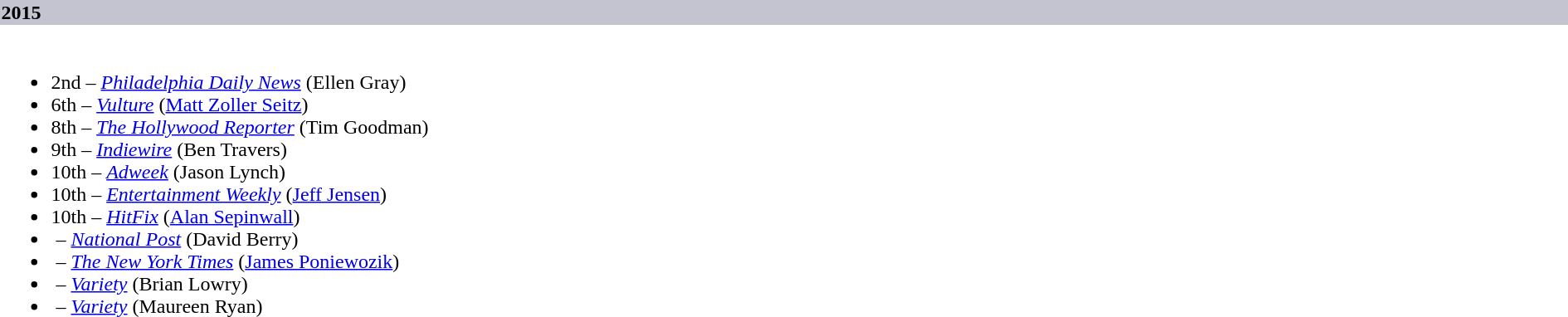<table>
<tr>
<th style="width:25%; background:#C4C3D0; text-align:left">2015</th>
</tr>
<tr>
<td colspan=><br><ul><li>2nd – <em><a href='#'>Philadelphia Daily News</a></em> (Ellen Gray)</li><li>6th – <em><a href='#'>Vulture</a></em> (<a href='#'>Matt Zoller Seitz</a>)</li><li>8th – <em><a href='#'>The Hollywood Reporter</a></em> (Tim Goodman)</li><li>9th – <em><a href='#'>Indiewire</a></em> (Ben Travers)</li><li>10th – <em><a href='#'>Adweek</a></em> (Jason Lynch)</li><li>10th – <em><a href='#'>Entertainment Weekly</a></em> (<a href='#'>Jeff Jensen</a>)</li><li>10th – <em><a href='#'>HitFix</a></em> (<a href='#'>Alan Sepinwall</a>)</li><li> – <em><a href='#'>National Post</a></em> (David Berry)</li><li> – <em><a href='#'>The New York Times</a></em> (<a href='#'>James Poniewozik</a>)</li><li> – <em><a href='#'>Variety</a></em> (Brian Lowry)</li><li> – <em><a href='#'>Variety</a></em> (Maureen Ryan)</li></ul></td>
</tr>
</table>
